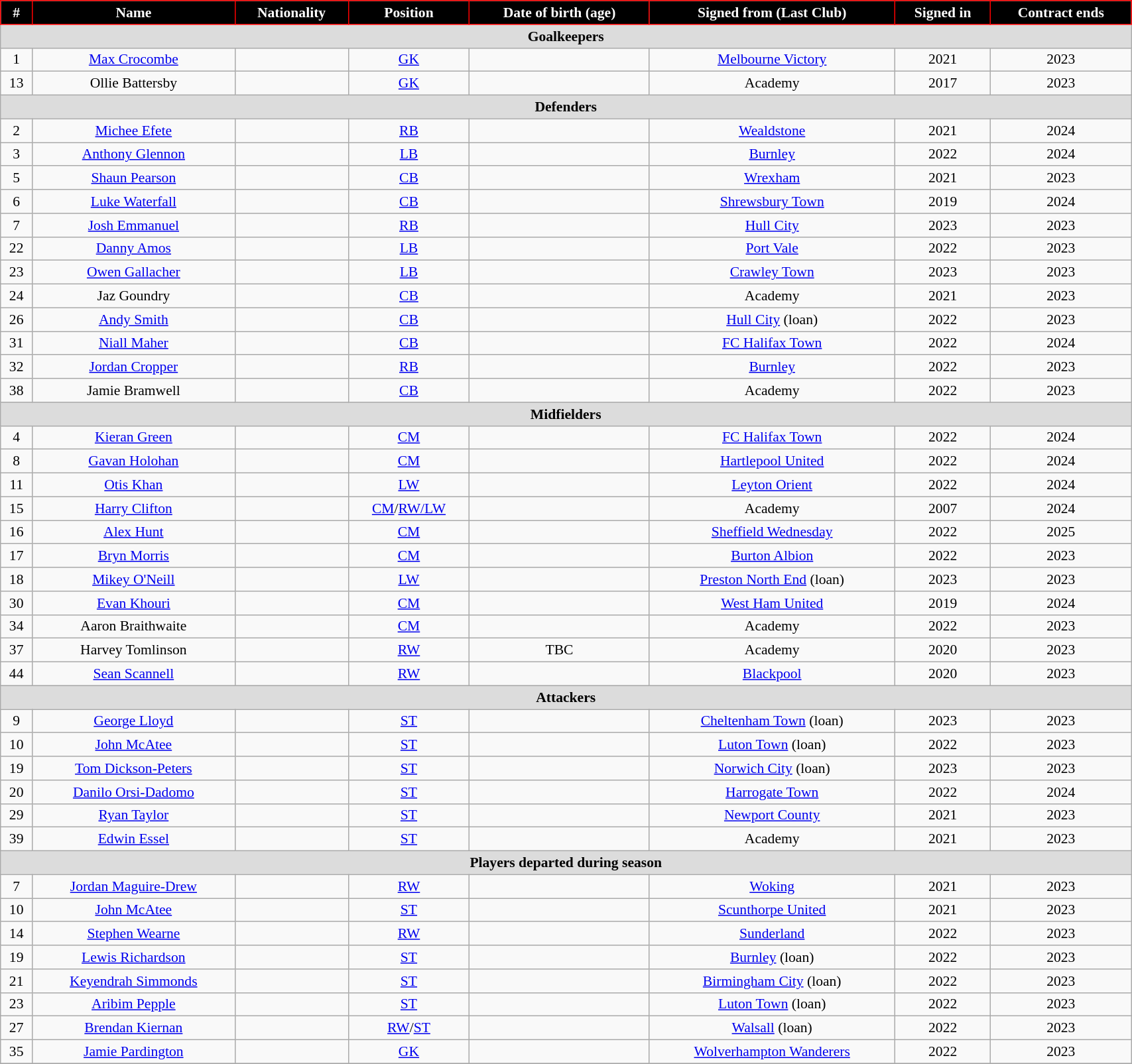<table class="wikitable" style="text-align:center; font-size:90%; width:90%;">
<tr>
<th style="background:black; color:#FFFFFF;border:1px solid red;">#</th>
<th style="background:black; color:#FFFFFF;border:1px solid red;">Name</th>
<th style="background:black; color:#FFFFFF;border:1px solid red;">Nationality</th>
<th style="background:black; color:#FFFFFF;border:1px solid red;">Position</th>
<th style="background:black; color:#FFFFFF;border:1px solid red;">Date of birth (age)</th>
<th style="background:black; color:#FFFFFF;border:1px solid red;">Signed from (Last Club)</th>
<th style="background:black; color:#FFFFFF;border:1px solid red;">Signed in</th>
<th style="background:black; color:#FFFFFF;border:1px solid red;">Contract ends</th>
</tr>
<tr>
<th colspan="8" scope="row" style="background:#dcdcdc;">Goalkeepers</th>
</tr>
<tr>
<td>1</td>
<td><a href='#'>Max Crocombe</a></td>
<td></td>
<td><a href='#'>GK</a></td>
<td></td>
<td><a href='#'>Melbourne Victory</a> </td>
<td>2021</td>
<td>2023</td>
</tr>
<tr>
<td>13</td>
<td>Ollie Battersby</td>
<td></td>
<td><a href='#'>GK</a></td>
<td></td>
<td>Academy</td>
<td>2017</td>
<td>2023</td>
</tr>
<tr>
<th colspan="8" scope="row" style="background:#dcdcdc;">Defenders</th>
</tr>
<tr>
<td>2</td>
<td><a href='#'>Michee Efete</a></td>
<td></td>
<td><a href='#'>RB</a></td>
<td></td>
<td><a href='#'>Wealdstone</a> </td>
<td>2021</td>
<td>2024</td>
</tr>
<tr>
<td>3</td>
<td><a href='#'>Anthony Glennon</a></td>
<td></td>
<td><a href='#'>LB</a></td>
<td></td>
<td><a href='#'>Burnley</a> </td>
<td>2022</td>
<td>2024</td>
</tr>
<tr>
<td>5</td>
<td><a href='#'>Shaun Pearson</a></td>
<td></td>
<td><a href='#'>CB</a></td>
<td></td>
<td><a href='#'>Wrexham</a> </td>
<td>2021</td>
<td>2023</td>
</tr>
<tr>
<td>6</td>
<td><a href='#'>Luke Waterfall</a></td>
<td></td>
<td><a href='#'>CB</a></td>
<td></td>
<td><a href='#'>Shrewsbury Town</a> </td>
<td>2019</td>
<td>2024</td>
</tr>
<tr>
<td>7</td>
<td><a href='#'>Josh Emmanuel</a></td>
<td></td>
<td><a href='#'>RB</a></td>
<td></td>
<td><a href='#'>Hull City</a> </td>
<td>2023</td>
<td>2023</td>
</tr>
<tr>
<td>22</td>
<td><a href='#'>Danny Amos</a></td>
<td></td>
<td><a href='#'>LB</a></td>
<td></td>
<td><a href='#'>Port Vale</a> </td>
<td>2022</td>
<td>2023</td>
</tr>
<tr>
<td>23</td>
<td><a href='#'>Owen Gallacher</a></td>
<td></td>
<td><a href='#'>LB</a></td>
<td></td>
<td><a href='#'>Crawley Town</a> </td>
<td>2023</td>
<td>2023</td>
</tr>
<tr>
<td>24</td>
<td>Jaz Goundry</td>
<td></td>
<td><a href='#'>CB</a></td>
<td></td>
<td>Academy</td>
<td>2021</td>
<td>2023</td>
</tr>
<tr>
<td>26</td>
<td><a href='#'>Andy Smith</a></td>
<td></td>
<td><a href='#'>CB</a></td>
<td></td>
<td><a href='#'>Hull City</a>  (loan)</td>
<td>2022</td>
<td>2023</td>
</tr>
<tr>
<td>31</td>
<td><a href='#'>Niall Maher</a></td>
<td></td>
<td><a href='#'>CB</a></td>
<td></td>
<td><a href='#'>FC Halifax Town</a> </td>
<td>2022</td>
<td>2024</td>
</tr>
<tr>
<td>32</td>
<td><a href='#'>Jordan Cropper</a></td>
<td></td>
<td><a href='#'>RB</a></td>
<td></td>
<td><a href='#'>Burnley</a> </td>
<td>2022</td>
<td>2023</td>
</tr>
<tr>
<td>38</td>
<td>Jamie Bramwell</td>
<td></td>
<td><a href='#'>CB</a></td>
<td></td>
<td>Academy</td>
<td>2022</td>
<td>2023</td>
</tr>
<tr>
<th colspan="8" scope="row" style="background:#dcdcdc;">Midfielders</th>
</tr>
<tr>
<td>4</td>
<td><a href='#'>Kieran Green</a></td>
<td></td>
<td><a href='#'>CM</a></td>
<td></td>
<td><a href='#'>FC Halifax Town</a> </td>
<td>2022</td>
<td>2024</td>
</tr>
<tr>
<td>8</td>
<td><a href='#'>Gavan Holohan</a></td>
<td></td>
<td><a href='#'>CM</a></td>
<td></td>
<td><a href='#'>Hartlepool United</a> </td>
<td>2022</td>
<td>2024</td>
</tr>
<tr>
<td>11</td>
<td><a href='#'>Otis Khan</a></td>
<td></td>
<td><a href='#'>LW</a></td>
<td></td>
<td><a href='#'>Leyton Orient</a> </td>
<td>2022</td>
<td>2024</td>
</tr>
<tr>
<td>15</td>
<td><a href='#'>Harry Clifton</a></td>
<td></td>
<td><a href='#'>CM</a>/<a href='#'>RW/LW</a></td>
<td></td>
<td>Academy</td>
<td>2007</td>
<td>2024</td>
</tr>
<tr>
<td>16</td>
<td><a href='#'>Alex Hunt</a></td>
<td></td>
<td><a href='#'>CM</a></td>
<td></td>
<td><a href='#'>Sheffield Wednesday</a> </td>
<td>2022</td>
<td>2025</td>
</tr>
<tr>
<td>17</td>
<td><a href='#'>Bryn Morris</a></td>
<td></td>
<td><a href='#'>CM</a></td>
<td></td>
<td><a href='#'>Burton Albion</a> </td>
<td>2022</td>
<td>2023</td>
</tr>
<tr>
<td>18</td>
<td><a href='#'>Mikey O'Neill</a></td>
<td></td>
<td><a href='#'>LW</a></td>
<td></td>
<td><a href='#'>Preston North End</a>  (loan)</td>
<td>2023</td>
<td>2023</td>
</tr>
<tr>
<td>30</td>
<td><a href='#'>Evan Khouri</a></td>
<td></td>
<td><a href='#'>CM</a></td>
<td></td>
<td><a href='#'>West Ham United</a> </td>
<td>2019</td>
<td>2024</td>
</tr>
<tr>
<td>34</td>
<td>Aaron Braithwaite</td>
<td></td>
<td><a href='#'>CM</a></td>
<td></td>
<td>Academy</td>
<td>2022</td>
<td>2023</td>
</tr>
<tr>
<td>37</td>
<td>Harvey Tomlinson</td>
<td></td>
<td><a href='#'>RW</a></td>
<td>TBC</td>
<td>Academy</td>
<td>2020</td>
<td>2023</td>
</tr>
<tr>
<td>44</td>
<td><a href='#'>Sean Scannell</a></td>
<td></td>
<td><a href='#'>RW</a></td>
<td></td>
<td><a href='#'>Blackpool</a> </td>
<td>2020</td>
<td>2023</td>
</tr>
<tr>
<th colspan="8" scope="row" style="background:#dcdcdc;">Attackers</th>
</tr>
<tr>
<td>9</td>
<td><a href='#'>George Lloyd</a></td>
<td></td>
<td><a href='#'>ST</a></td>
<td></td>
<td><a href='#'>Cheltenham Town</a>  (loan)</td>
<td>2023</td>
<td>2023</td>
</tr>
<tr>
<td>10</td>
<td><a href='#'>John McAtee</a></td>
<td></td>
<td><a href='#'>ST</a></td>
<td></td>
<td><a href='#'>Luton Town</a>  (loan)</td>
<td>2022</td>
<td>2023</td>
</tr>
<tr>
<td>19</td>
<td><a href='#'>Tom Dickson-Peters</a></td>
<td></td>
<td><a href='#'>ST</a></td>
<td></td>
<td><a href='#'>Norwich City</a>  (loan)</td>
<td>2023</td>
<td>2023</td>
</tr>
<tr>
<td>20</td>
<td><a href='#'>Danilo Orsi-Dadomo</a></td>
<td></td>
<td><a href='#'>ST</a></td>
<td></td>
<td><a href='#'>Harrogate Town</a> </td>
<td>2022</td>
<td>2024</td>
</tr>
<tr>
<td>29</td>
<td><a href='#'>Ryan Taylor</a></td>
<td></td>
<td><a href='#'>ST</a></td>
<td></td>
<td><a href='#'>Newport County</a> </td>
<td>2021</td>
<td>2023</td>
</tr>
<tr>
<td>39</td>
<td><a href='#'>Edwin Essel</a></td>
<td></td>
<td><a href='#'>ST</a></td>
<td></td>
<td>Academy</td>
<td>2021</td>
<td>2023</td>
</tr>
<tr>
<th colspan="8" scope="row" style="background:#dcdcdc;">Players departed during season</th>
</tr>
<tr>
<td>7</td>
<td><a href='#'>Jordan Maguire-Drew</a></td>
<td></td>
<td><a href='#'>RW</a></td>
<td></td>
<td><a href='#'>Woking</a> </td>
<td>2021</td>
<td>2023</td>
</tr>
<tr>
<td>10</td>
<td><a href='#'>John McAtee</a></td>
<td></td>
<td><a href='#'>ST</a></td>
<td></td>
<td><a href='#'>Scunthorpe United</a> </td>
<td>2021</td>
<td>2023</td>
</tr>
<tr>
<td>14</td>
<td><a href='#'>Stephen Wearne</a></td>
<td></td>
<td><a href='#'>RW</a></td>
<td></td>
<td><a href='#'>Sunderland</a> </td>
<td>2022</td>
<td>2023</td>
</tr>
<tr>
<td>19</td>
<td><a href='#'>Lewis Richardson</a></td>
<td></td>
<td><a href='#'>ST</a></td>
<td></td>
<td><a href='#'>Burnley</a>  (loan)</td>
<td>2022</td>
<td>2023</td>
</tr>
<tr>
<td>21</td>
<td><a href='#'>Keyendrah Simmonds</a></td>
<td></td>
<td><a href='#'>ST</a></td>
<td></td>
<td><a href='#'>Birmingham City</a>  (loan)</td>
<td>2022</td>
<td>2023</td>
</tr>
<tr>
<td>23</td>
<td><a href='#'>Aribim Pepple</a></td>
<td></td>
<td><a href='#'>ST</a></td>
<td></td>
<td><a href='#'>Luton Town</a>  (loan)</td>
<td>2022</td>
<td>2023</td>
</tr>
<tr>
<td>27</td>
<td><a href='#'>Brendan Kiernan</a></td>
<td></td>
<td><a href='#'>RW</a>/<a href='#'>ST</a></td>
<td></td>
<td><a href='#'>Walsall</a>  (loan)</td>
<td>2022</td>
<td>2023</td>
</tr>
<tr>
<td>35</td>
<td><a href='#'>Jamie Pardington</a></td>
<td></td>
<td><a href='#'>GK</a></td>
<td></td>
<td><a href='#'>Wolverhampton Wanderers</a> </td>
<td>2022</td>
<td>2023</td>
</tr>
<tr>
</tr>
</table>
